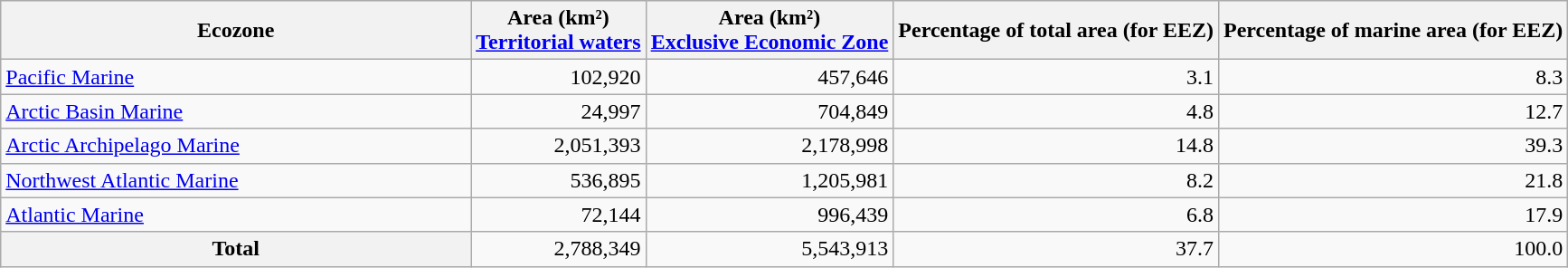<table border=1 class="wikitable sortable">
<tr>
<th width="30%">Ecozone</th>
<th>Area (km²)<br><a href='#'>Territorial waters</a></th>
<th>Area (km²)<br><a href='#'>Exclusive Economic Zone</a></th>
<th>Percentage of total area (for EEZ)</th>
<th>Percentage of marine area (for EEZ)</th>
</tr>
<tr>
<td><a href='#'>Pacific Marine</a></td>
<td align="right">102,920</td>
<td align="right">457,646</td>
<td align="right">3.1</td>
<td align="right">8.3</td>
</tr>
<tr>
<td><a href='#'>Arctic Basin Marine</a></td>
<td align="right">24,997</td>
<td align="right">704,849</td>
<td align="right">4.8</td>
<td align="right">12.7</td>
</tr>
<tr>
<td><a href='#'>Arctic Archipelago Marine</a></td>
<td align="right">2,051,393</td>
<td align="right">2,178,998</td>
<td align="right">14.8</td>
<td align="right">39.3</td>
</tr>
<tr>
<td><a href='#'>Northwest Atlantic Marine</a></td>
<td align="right">536,895</td>
<td align="right">1,205,981</td>
<td align="right">8.2</td>
<td align="right">21.8</td>
</tr>
<tr>
<td><a href='#'>Atlantic Marine</a></td>
<td align="right">72,144</td>
<td align="right">996,439</td>
<td align="right">6.8</td>
<td align="right">17.9</td>
</tr>
<tr>
<th>Total</th>
<td align="right">2,788,349</td>
<td align="right">5,543,913</td>
<td align="right">37.7</td>
<td align="right">100.0</td>
</tr>
</table>
